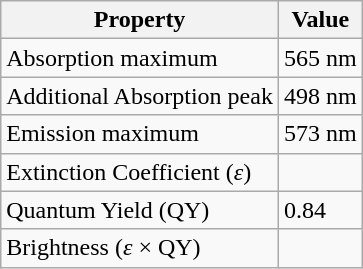<table class="wikitable">
<tr>
<th>Property</th>
<th>Value</th>
</tr>
<tr>
<td>Absorption maximum</td>
<td>565 nm</td>
</tr>
<tr>
<td>Additional Absorption peak</td>
<td>498 nm</td>
</tr>
<tr>
<td>Emission maximum</td>
<td>573 nm</td>
</tr>
<tr>
<td>Extinction Coefficient (<em>ε</em>)</td>
<td></td>
</tr>
<tr>
<td>Quantum Yield (QY)</td>
<td>0.84</td>
</tr>
<tr>
<td>Brightness (<em>ε</em> × QY)</td>
<td></td>
</tr>
</table>
